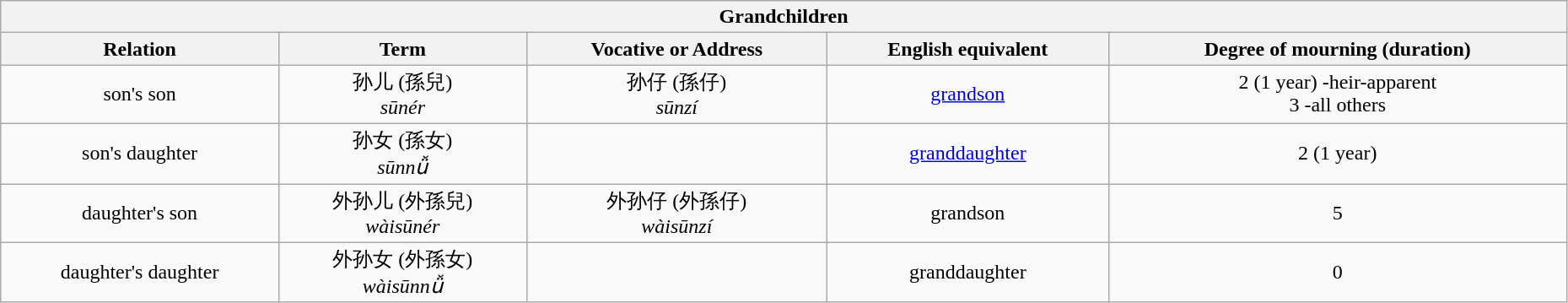<table class="collapsible wikitable collapsed" style="width: 98%; border: #999 solid 1px; text-align: center; margin-bottom: 0;">
<tr>
<th colspan="5">Grandchildren</th>
</tr>
<tr>
<th>Relation</th>
<th>Term</th>
<th>Vocative or Address</th>
<th>English equivalent</th>
<th>Degree of mourning (duration)</th>
</tr>
<tr>
<td>son's son</td>
<td>孙儿 (孫兒) <br><em>sūnér</em></td>
<td>孙仔 (孫仔) <br><em>sūnzí</em></td>
<td><a href='#'>grandson</a></td>
<td>2 (1 year) -heir-apparent<br>3 -all others</td>
</tr>
<tr>
<td>son's daughter</td>
<td>孙女 (孫女) <br><em>sūnnǚ</em></td>
<td></td>
<td><a href='#'>granddaughter</a></td>
<td>2 (1 year)</td>
</tr>
<tr>
<td>daughter's son</td>
<td>外孙儿 (外孫兒) <br><em>wàisūnér</em></td>
<td>外孙仔 (外孫仔) <br><em>wàisūnzí</em></td>
<td>grandson</td>
<td>5</td>
</tr>
<tr>
<td>daughter's daughter</td>
<td>外孙女 (外孫女) <br><em>wàisūnnǚ</em></td>
<td></td>
<td>granddaughter</td>
<td>0</td>
</tr>
</table>
